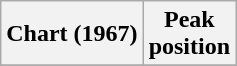<table class="wikitable sortable">
<tr>
<th align="center">Chart (1967)</th>
<th align="center">Peak<br>position</th>
</tr>
<tr>
</tr>
</table>
